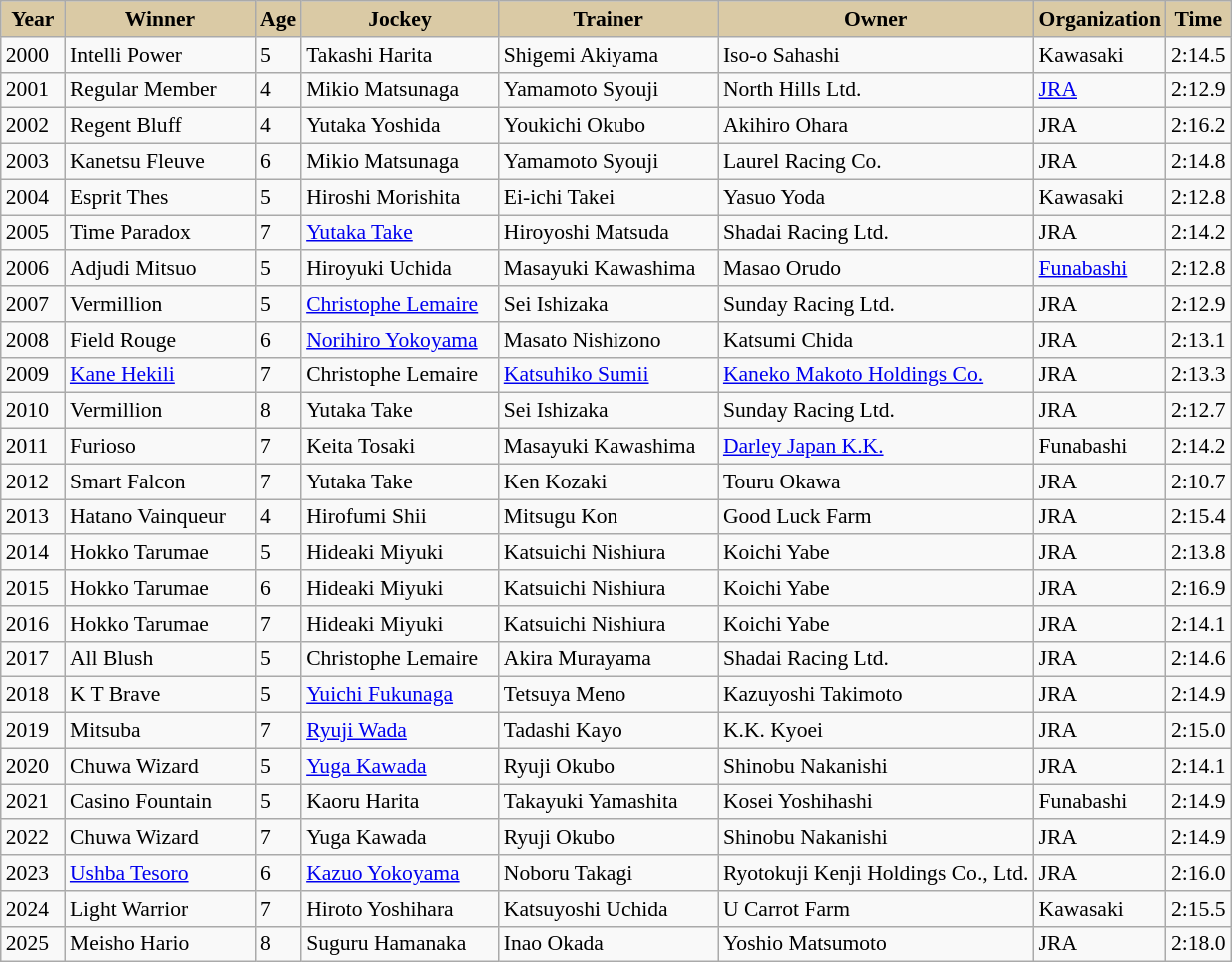<table class="wikitable sortable" style="font-size:90%; white-space:nowrap">
<tr>
<th style="background-color:#DACAA5; width:36px">Year<br></th>
<th style="background-color:#DACAA5; width:120px">Winner<br></th>
<th style="background-color:#DACAA5">Age<br></th>
<th style="background-color:#DACAA5; width:125px">Jockey<br></th>
<th style="background-color:#DACAA5; width:140px">Trainer<br></th>
<th style="background-color:#DACAA5; width:200px">Owner<br></th>
<th style="background-color:#DACAA5">Organization<br></th>
<th style="background-color:#DACAA5">Time<br></th>
</tr>
<tr>
<td>2000</td>
<td>Intelli Power</td>
<td>5</td>
<td>Takashi Harita</td>
<td>Shigemi Akiyama</td>
<td>Iso-o Sahashi</td>
<td>Kawasaki</td>
<td>2:14.5</td>
</tr>
<tr>
<td>2001</td>
<td>Regular Member</td>
<td>4</td>
<td>Mikio Matsunaga</td>
<td>Yamamoto Syouji</td>
<td>North Hills Ltd.</td>
<td><a href='#'>JRA</a></td>
<td>2:12.9</td>
</tr>
<tr>
<td>2002</td>
<td>Regent Bluff</td>
<td>4</td>
<td>Yutaka Yoshida</td>
<td>Youkichi Okubo</td>
<td>Akihiro Ohara</td>
<td>JRA</td>
<td>2:16.2</td>
</tr>
<tr>
<td>2003</td>
<td>Kanetsu Fleuve</td>
<td>6</td>
<td>Mikio Matsunaga</td>
<td>Yamamoto Syouji</td>
<td>Laurel Racing Co.</td>
<td>JRA</td>
<td>2:14.8</td>
</tr>
<tr>
<td>2004</td>
<td>Esprit Thes</td>
<td>5</td>
<td>Hiroshi Morishita</td>
<td>Ei-ichi Takei</td>
<td>Yasuo Yoda</td>
<td>Kawasaki</td>
<td>2:12.8</td>
</tr>
<tr>
<td>2005</td>
<td>Time Paradox</td>
<td>7</td>
<td><a href='#'>Yutaka Take</a></td>
<td>Hiroyoshi Matsuda</td>
<td>Shadai Racing Ltd.</td>
<td>JRA</td>
<td>2:14.2</td>
</tr>
<tr>
<td>2006</td>
<td>Adjudi Mitsuo</td>
<td>5</td>
<td>Hiroyuki Uchida</td>
<td>Masayuki Kawashima</td>
<td>Masao Orudo</td>
<td><a href='#'>Funabashi</a></td>
<td>2:12.8</td>
</tr>
<tr>
<td>2007</td>
<td>Vermillion</td>
<td>5</td>
<td><a href='#'>Christophe Lemaire</a></td>
<td>Sei Ishizaka</td>
<td>Sunday Racing Ltd.</td>
<td>JRA</td>
<td>2:12.9</td>
</tr>
<tr>
<td>2008</td>
<td>Field Rouge</td>
<td>6</td>
<td><a href='#'>Norihiro Yokoyama</a></td>
<td>Masato Nishizono</td>
<td>Katsumi Chida</td>
<td>JRA</td>
<td>2:13.1</td>
</tr>
<tr>
<td>2009</td>
<td><a href='#'>Kane Hekili</a></td>
<td>7</td>
<td>Christophe Lemaire</td>
<td><a href='#'>Katsuhiko Sumii</a></td>
<td><a href='#'>Kaneko Makoto Holdings Co.</a></td>
<td>JRA</td>
<td>2:13.3</td>
</tr>
<tr>
<td>2010</td>
<td>Vermillion</td>
<td>8</td>
<td>Yutaka Take</td>
<td>Sei Ishizaka</td>
<td>Sunday Racing Ltd.</td>
<td>JRA</td>
<td>2:12.7</td>
</tr>
<tr>
<td>2011</td>
<td>Furioso</td>
<td>7</td>
<td>Keita Tosaki</td>
<td>Masayuki Kawashima</td>
<td><a href='#'>Darley Japan K.K.</a></td>
<td>Funabashi</td>
<td>2:14.2</td>
</tr>
<tr>
<td>2012</td>
<td>Smart Falcon</td>
<td>7</td>
<td>Yutaka Take</td>
<td>Ken Kozaki</td>
<td>Touru Okawa</td>
<td>JRA</td>
<td>2:10.7</td>
</tr>
<tr>
<td>2013</td>
<td>Hatano Vainqueur</td>
<td>4</td>
<td>Hirofumi Shii</td>
<td>Mitsugu Kon</td>
<td>Good Luck Farm</td>
<td>JRA</td>
<td>2:15.4</td>
</tr>
<tr>
<td>2014</td>
<td>Hokko Tarumae</td>
<td>5</td>
<td>Hideaki Miyuki</td>
<td>Katsuichi Nishiura</td>
<td>Koichi Yabe</td>
<td>JRA</td>
<td>2:13.8</td>
</tr>
<tr>
<td>2015</td>
<td>Hokko Tarumae</td>
<td>6</td>
<td>Hideaki Miyuki</td>
<td>Katsuichi Nishiura</td>
<td>Koichi Yabe</td>
<td>JRA</td>
<td>2:16.9</td>
</tr>
<tr>
<td>2016</td>
<td>Hokko Tarumae</td>
<td>7</td>
<td>Hideaki Miyuki</td>
<td>Katsuichi Nishiura</td>
<td>Koichi Yabe</td>
<td>JRA</td>
<td>2:14.1</td>
</tr>
<tr>
<td>2017</td>
<td>All Blush</td>
<td>5</td>
<td>Christophe Lemaire</td>
<td>Akira Murayama</td>
<td>Shadai Racing Ltd.</td>
<td>JRA</td>
<td>2:14.6</td>
</tr>
<tr>
<td>2018</td>
<td>K T Brave</td>
<td>5</td>
<td><a href='#'>Yuichi Fukunaga</a></td>
<td>Tetsuya Meno</td>
<td>Kazuyoshi Takimoto</td>
<td>JRA</td>
<td>2:14.9</td>
</tr>
<tr>
<td>2019</td>
<td>Mitsuba</td>
<td>7</td>
<td><a href='#'>Ryuji Wada</a></td>
<td>Tadashi Kayo</td>
<td>K.K. Kyoei</td>
<td>JRA</td>
<td>2:15.0</td>
</tr>
<tr>
<td>2020</td>
<td>Chuwa Wizard</td>
<td>5</td>
<td><a href='#'>Yuga Kawada</a></td>
<td>Ryuji Okubo</td>
<td>Shinobu Nakanishi</td>
<td>JRA</td>
<td>2:14.1</td>
</tr>
<tr>
<td>2021</td>
<td>Casino Fountain</td>
<td>5</td>
<td>Kaoru Harita</td>
<td>Takayuki Yamashita</td>
<td>Kosei Yoshihashi</td>
<td>Funabashi</td>
<td>2:14.9</td>
</tr>
<tr>
<td>2022</td>
<td>Chuwa Wizard</td>
<td>7</td>
<td>Yuga Kawada</td>
<td>Ryuji Okubo</td>
<td>Shinobu Nakanishi</td>
<td>JRA</td>
<td>2:14.9</td>
</tr>
<tr>
<td>2023</td>
<td><a href='#'>Ushba Tesoro</a></td>
<td>6</td>
<td><a href='#'>Kazuo Yokoyama</a></td>
<td>Noboru Takagi</td>
<td>Ryotokuji Kenji Holdings Co., Ltd.</td>
<td>JRA</td>
<td>2:16.0</td>
</tr>
<tr>
<td>2024</td>
<td>Light Warrior</td>
<td>7</td>
<td>Hiroto Yoshihara</td>
<td>Katsuyoshi Uchida</td>
<td>U Carrot Farm</td>
<td>Kawasaki</td>
<td>2:15.5</td>
</tr>
<tr>
<td>2025</td>
<td>Meisho Hario</td>
<td>8</td>
<td>Suguru Hamanaka</td>
<td>Inao Okada</td>
<td>Yoshio Matsumoto</td>
<td>JRA</td>
<td>2:18.0</td>
</tr>
</table>
